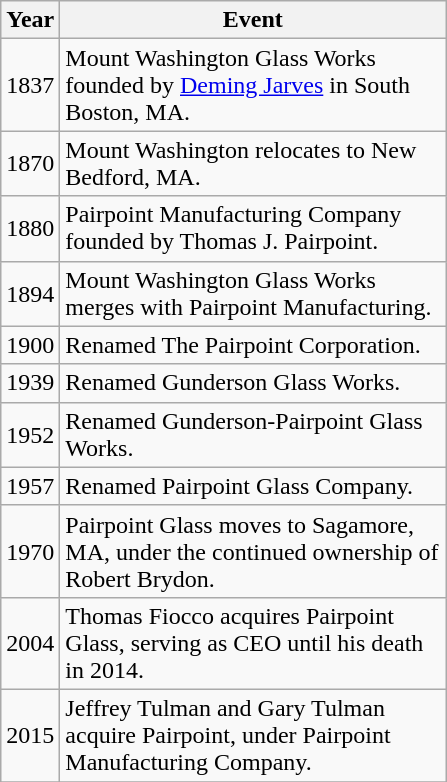<table class="wikitable" style="text-align:left">
<tr>
<th style="width:25px;">Year</th>
<th style="width:250px;">Event</th>
</tr>
<tr>
<td style="text-align:center;">1837</td>
<td>Mount Washington Glass Works founded by <a href='#'>Deming Jarves</a> in South Boston, MA.</td>
</tr>
<tr>
<td style="text-align:center;">1870</td>
<td>Mount Washington relocates to New Bedford, MA.</td>
</tr>
<tr>
<td style="text-align:center;">1880</td>
<td>Pairpoint Manufacturing Company founded by Thomas J. Pairpoint.</td>
</tr>
<tr>
<td style="text-align:center;">1894</td>
<td>Mount Washington Glass Works merges with Pairpoint Manufacturing.</td>
</tr>
<tr>
<td style="text-align:center;">1900</td>
<td>Renamed The Pairpoint Corporation.</td>
</tr>
<tr>
<td style="text-align:center;">1939</td>
<td>Renamed Gunderson Glass Works.</td>
</tr>
<tr>
<td style="text-align:center;">1952</td>
<td>Renamed Gunderson-Pairpoint Glass Works.</td>
</tr>
<tr>
<td style="text-align:center;">1957</td>
<td>Renamed Pairpoint Glass Company.</td>
</tr>
<tr>
<td style="text-align:center;">1970</td>
<td>Pairpoint Glass moves to Sagamore, MA, under the continued ownership of Robert Brydon.</td>
</tr>
<tr>
<td style="text-align:center;">2004</td>
<td>Thomas Fiocco acquires Pairpoint Glass, serving as CEO until his death in 2014.</td>
</tr>
<tr>
<td style="text-align:center;">2015</td>
<td>Jeffrey Tulman and Gary Tulman acquire Pairpoint, under Pairpoint Manufacturing Company.</td>
</tr>
<tr>
</tr>
</table>
